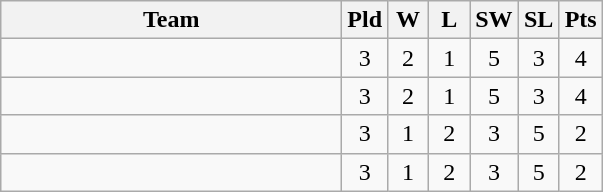<table class=wikitable style="text-align:center">
<tr>
<th width=220>Team</th>
<th width=20>Pld</th>
<th width=20>W</th>
<th width=20>L</th>
<th width=20>SW</th>
<th width=20>SL</th>
<th width=20>Pts</th>
</tr>
<tr>
<td align=left></td>
<td>3</td>
<td>2</td>
<td>1</td>
<td>5</td>
<td>3</td>
<td>4</td>
</tr>
<tr>
<td align=left></td>
<td>3</td>
<td>2</td>
<td>1</td>
<td>5</td>
<td>3</td>
<td>4</td>
</tr>
<tr>
<td align=left></td>
<td>3</td>
<td>1</td>
<td>2</td>
<td>3</td>
<td>5</td>
<td>2</td>
</tr>
<tr>
<td align=left></td>
<td>3</td>
<td>1</td>
<td>2</td>
<td>3</td>
<td>5</td>
<td>2</td>
</tr>
</table>
